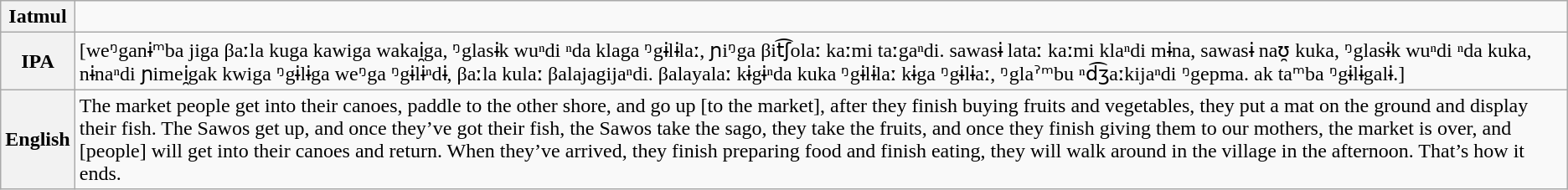<table class="wikitable">
<tr>
<th>Iatmul</th>
<td></td>
</tr>
<tr>
<th>IPA</th>
<td>[weᵑganɨᵐba jiga βaːla kuga kawiga wakai̯ga, ᵑglasɨk wuⁿdi ⁿda klaga ᵑgɨlɨlaː, ɲiᵑga βit͡ʃolaː kaːmi taːgaⁿdi. sawasɨ lataː kaːmi klaⁿdi mɨna, sawasɨ naʊ̯ kuka, ᵑglasɨk wuⁿdi ⁿda kuka, nɨnaⁿdi ɲimei̯gak kwiga ᵑgɨlɨga weᵑga ᵑgɨlɨⁿdɨ, βaːla kulaː βalajagijaⁿdi. βalayalaː kɨgɨⁿda kuka ᵑgɨlɨlaː kɨga ᵑgɨlɨaː, ᵑglaˀᵐbu ⁿd͡ʒaːkijaⁿdi ᵑgepma. ak taᵐba ᵑgɨlɨgalɨ.]</td>
</tr>
<tr>
<th>English</th>
<td>The market people get into their canoes, paddle to the other shore, and go up [to the market], after they finish buying fruits and vegetables, they put a mat on the ground and display their fish. The Sawos get up, and once they’ve got their fish, the Sawos take the sago, they take the fruits, and once they finish giving them to our mothers, the market is over, and [people] will get into their canoes and return. When they’ve arrived, they finish preparing food and finish eating, they will walk around in the village in the afternoon. That’s how it ends.</td>
</tr>
</table>
